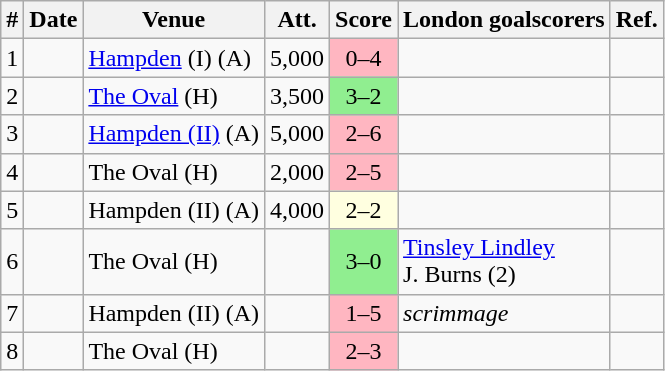<table class="wikitable sortable">
<tr>
<th>#</th>
<th>Date</th>
<th>Venue</th>
<th>Att.</th>
<th>Score</th>
<th class=unsortable>London goalscorers</th>
<th class=unsortable>Ref.</th>
</tr>
<tr>
<td>1</td>
<td></td>
<td><a href='#'>Hampden</a> (I) (A)</td>
<td>5,000</td>
<td align=center bgcolor=lightpink>0–4</td>
<td></td>
<td></td>
</tr>
<tr>
<td>2</td>
<td></td>
<td><a href='#'>The Oval</a> (H)</td>
<td>3,500</td>
<td align=center bgcolor=lightgreen> 3–2</td>
<td></td>
<td></td>
</tr>
<tr>
<td>3</td>
<td></td>
<td><a href='#'>Hampden (II)</a> (A)</td>
<td>5,000</td>
<td align=center bgcolor=lightpink> 2–6</td>
<td></td>
<td></td>
</tr>
<tr>
<td>4</td>
<td></td>
<td>The Oval (H)</td>
<td>2,000</td>
<td align=center bgcolor=lightpink> 2–5</td>
<td></td>
<td></td>
</tr>
<tr>
<td>5</td>
<td></td>
<td>Hampden (II) (A)</td>
<td>4,000</td>
<td align=center bgcolor=lightyellow> 2–2</td>
<td></td>
<td></td>
</tr>
<tr>
<td>6</td>
<td></td>
<td>The Oval (H)</td>
<td></td>
<td align=center bgcolor=lightgreen> 3–0</td>
<td><a href='#'>Tinsley Lindley</a> <br>J. Burns (2)</td>
<td></td>
</tr>
<tr>
<td>7</td>
<td></td>
<td>Hampden (II) (A)</td>
<td></td>
<td align=center bgcolor=lightpink> 1–5</td>
<td><em>scrimmage</em></td>
<td></td>
</tr>
<tr>
<td>8</td>
<td></td>
<td>The Oval (H)</td>
<td></td>
<td align=center bgcolor=lightpink> 2–3</td>
<td></td>
<td></td>
</tr>
</table>
